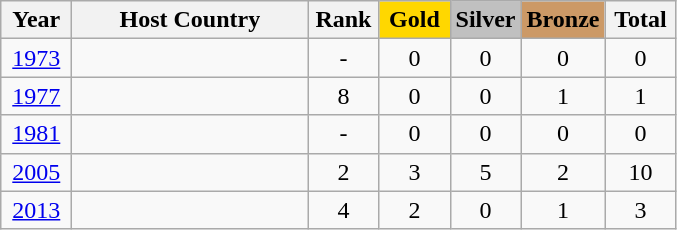<table class="wikitable">
<tr>
<th width=40>Year</th>
<th width=150>Host Country</th>
<th width=40>Rank</th>
<td width=40 bgcolor=gold align="center"><strong>Gold</strong></td>
<td width=40 bgcolor=silver align="center"><strong>Silver</strong></td>
<td width=4 bgcolor=#cc9966 align="center"><strong>Bronze</strong></td>
<th width=40>Total</th>
</tr>
<tr align="center">
<td><a href='#'>1973</a></td>
<td align="left"></td>
<td>-</td>
<td>0</td>
<td>0</td>
<td>0</td>
<td>0</td>
</tr>
<tr align="center">
<td><a href='#'>1977</a></td>
<td align="left"></td>
<td>8</td>
<td>0</td>
<td>0</td>
<td>1</td>
<td>1</td>
</tr>
<tr align="center">
<td><a href='#'>1981</a></td>
<td align="left"></td>
<td>-</td>
<td>0</td>
<td>0</td>
<td>0</td>
<td>0</td>
</tr>
<tr align="center">
<td><a href='#'>2005</a></td>
<td align="left"></td>
<td>2</td>
<td>3</td>
<td>5</td>
<td>2</td>
<td>10</td>
</tr>
<tr align="center">
<td><a href='#'>2013</a></td>
<td align="left"></td>
<td>4</td>
<td>2</td>
<td>0</td>
<td>1</td>
<td>3</td>
</tr>
</table>
